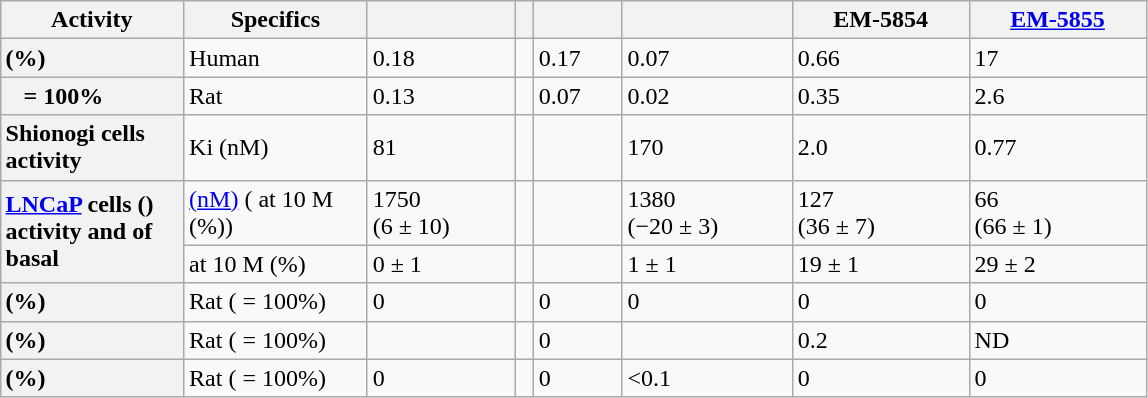<table class="wikitable center sortable mw-collapsible mw-collapsed" style="width:765px; text-align:left; margin-left:auto; margin-right:auto; border:none;">
<tr>
<th style="width:115px;">Activity</th>
<th style="width:115px;">Specifics</th>
<th></th>
<th></th>
<th></th>
<th></th>
<th>EM‑5854</th>
<th><a href='#'>EM‑5855</a></th>
</tr>
<tr>
<td style="background: #f2f2f2;"><strong>  (%)</strong></td>
<td>Human</td>
<td>0.18</td>
<td></td>
<td>0.17</td>
<td>0.07</td>
<td>0.66</td>
<td>17</td>
</tr>
<tr>
<td style="background: #f2f2f2;">  <strong> = 100%</strong></td>
<td>Rat</td>
<td>0.13</td>
<td></td>
<td>0.07</td>
<td>0.02</td>
<td>0.35</td>
<td>2.6</td>
</tr>
<tr>
<td style="background: #f2f2f2;"><strong>Shionogi cells  activity</strong></td>
<td>Ki (nM)</td>
<td>81</td>
<td></td>
<td></td>
<td>170</td>
<td>2.0</td>
<td>0.77</td>
</tr>
<tr>
<td style="background: #f2f2f2;" rowspan="2"><strong><a href='#'>LNCaP</a> cells ()  activity and  of basal </strong></td>
<td><a href='#'> (nM)</a> ( at 10 M (%))</td>
<td>1750<br>(6 ± 10)</td>
<td></td>
<td></td>
<td>1380<br>(−20 ± 3)</td>
<td>127<br>(36 ± 7)</td>
<td>66<br>(66 ± 1)</td>
</tr>
<tr>
<td> at 10 M (%)</td>
<td>0 ± 1</td>
<td></td>
<td></td>
<td>1 ± 1</td>
<td>19 ± 1</td>
<td>29 ± 2</td>
</tr>
<tr>
<td style="background: #f2f2f2;"><strong>  (%)</strong></td>
<td>Rat (<a href='#'></a> = 100%)</td>
<td>0</td>
<td></td>
<td>0</td>
<td>0</td>
<td>0</td>
<td>0</td>
</tr>
<tr>
<td style="background: #f2f2f2;"><strong>  (%)</strong></td>
<td>Rat ( = 100%)</td>
<td></td>
<td></td>
<td>0</td>
<td></td>
<td>0.2</td>
<td>ND</td>
</tr>
<tr>
<td style="background: #f2f2f2;"><strong>  (%)</strong></td>
<td>Rat ( = 100%)</td>
<td>0</td>
<td></td>
<td>0</td>
<td><0.1</td>
<td>0</td>
<td>0</td>
</tr>
</table>
